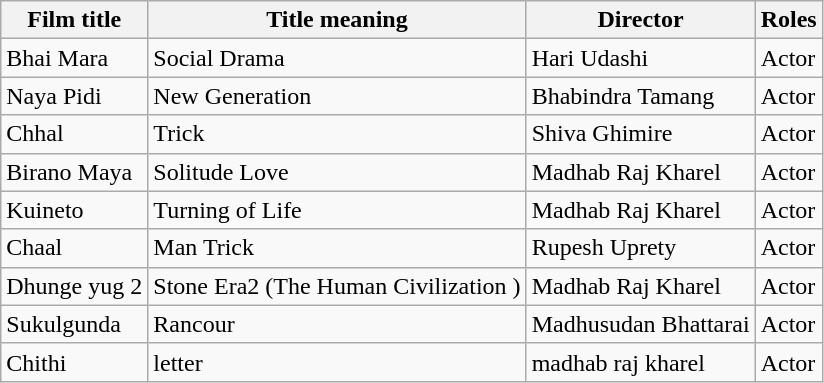<table class="wikitable">
<tr>
<th>Film title</th>
<th>Title meaning</th>
<th>Director</th>
<th>Roles</th>
</tr>
<tr>
<td>Bhai Mara</td>
<td>Social Drama</td>
<td>Hari Udashi</td>
<td>Actor</td>
</tr>
<tr>
<td>Naya Pidi</td>
<td>New Generation</td>
<td>Bhabindra Tamang</td>
<td>Actor</td>
</tr>
<tr>
<td>Chhal</td>
<td>Trick</td>
<td>Shiva Ghimire</td>
<td>Actor</td>
</tr>
<tr>
<td>Birano Maya</td>
<td>Solitude Love</td>
<td>Madhab Raj Kharel</td>
<td>Actor</td>
</tr>
<tr>
<td>Kuineto</td>
<td>Turning of Life</td>
<td>Madhab Raj Kharel</td>
<td>Actor</td>
</tr>
<tr>
<td>Chaal</td>
<td>Man Trick</td>
<td>Rupesh Uprety</td>
<td>Actor</td>
</tr>
<tr>
<td>Dhunge yug 2</td>
<td>Stone Era2 (The Human Civilization )</td>
<td>Madhab Raj Kharel</td>
<td>Actor</td>
</tr>
<tr>
<td>Sukulgunda</td>
<td>Rancour</td>
<td>Madhusudan Bhattarai</td>
<td>Actor</td>
</tr>
<tr>
<td>Chithi</td>
<td>letter</td>
<td>madhab raj kharel</td>
<td>Actor</td>
</tr>
</table>
